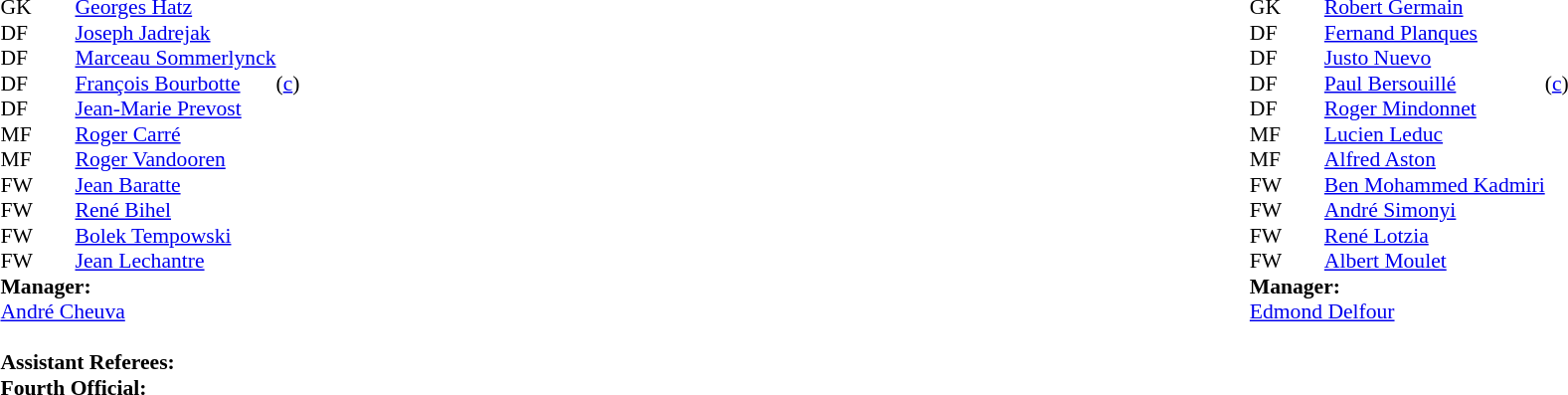<table width=100%>
<tr>
<td valign="top" width="50%"><br><table style=font-size:90% cellspacing=0 cellpadding=0>
<tr>
<td colspan="4"></td>
</tr>
<tr>
<th width=25></th>
<th width=25></th>
</tr>
<tr>
<td>GK</td>
<td><strong></strong></td>
<td> <a href='#'>Georges Hatz</a></td>
</tr>
<tr>
<td>DF</td>
<td><strong></strong></td>
<td> <a href='#'>Joseph Jadrejak</a></td>
</tr>
<tr>
<td>DF</td>
<td><strong></strong></td>
<td> <a href='#'>Marceau Sommerlynck</a></td>
</tr>
<tr>
<td>DF</td>
<td><strong></strong></td>
<td> <a href='#'>François Bourbotte</a></td>
<td>(<a href='#'>c</a>)</td>
</tr>
<tr>
<td>DF</td>
<td><strong></strong></td>
<td> <a href='#'>Jean-Marie Prevost</a></td>
</tr>
<tr>
<td>MF</td>
<td><strong></strong></td>
<td> <a href='#'>Roger Carré</a></td>
</tr>
<tr>
<td>MF</td>
<td><strong></strong></td>
<td> <a href='#'>Roger Vandooren</a></td>
</tr>
<tr>
<td>FW</td>
<td><strong></strong></td>
<td> <a href='#'>Jean Baratte</a></td>
</tr>
<tr>
<td>FW</td>
<td><strong></strong></td>
<td> <a href='#'>René Bihel</a></td>
</tr>
<tr>
<td>FW</td>
<td><strong></strong></td>
<td> <a href='#'>Bolek Tempowski</a></td>
</tr>
<tr>
<td>FW</td>
<td><strong></strong></td>
<td> <a href='#'>Jean Lechantre</a></td>
</tr>
<tr>
<td colspan=3><strong>Manager:</strong></td>
</tr>
<tr>
<td colspan=4> <a href='#'>André Cheuva</a><br><br><strong>Assistant Referees:</strong><br>
<strong>Fourth Official:</strong><br></td>
</tr>
</table>
</td>
<td valign="top" width="50%"><br><table style="font-size: 90%" cellspacing="0" cellpadding="0" align=center>
<tr>
<td colspan="4"></td>
</tr>
<tr>
<th width=25></th>
<th width=25></th>
</tr>
<tr>
<td>GK</td>
<td><strong></strong></td>
<td> <a href='#'>Robert Germain</a></td>
</tr>
<tr>
<td>DF</td>
<td><strong></strong></td>
<td> <a href='#'>Fernand Planques</a></td>
</tr>
<tr>
<td>DF</td>
<td><strong></strong></td>
<td> <a href='#'>Justo Nuevo</a></td>
</tr>
<tr>
<td>DF</td>
<td><strong></strong></td>
<td> <a href='#'>Paul Bersouillé</a></td>
<td>(<a href='#'>c</a>)</td>
</tr>
<tr>
<td>DF</td>
<td><strong></strong></td>
<td> <a href='#'>Roger Mindonnet</a></td>
</tr>
<tr>
<td>MF</td>
<td><strong></strong></td>
<td> <a href='#'>Lucien Leduc</a></td>
</tr>
<tr>
<td>MF</td>
<td><strong></strong></td>
<td> <a href='#'>Alfred Aston</a></td>
</tr>
<tr>
<td>FW</td>
<td><strong></strong></td>
<td> <a href='#'>Ben Mohammed Kadmiri</a></td>
</tr>
<tr>
<td>FW</td>
<td><strong></strong></td>
<td> <a href='#'>André Simonyi</a></td>
</tr>
<tr>
<td>FW</td>
<td><strong></strong></td>
<td> <a href='#'>René Lotzia</a></td>
</tr>
<tr>
<td>FW</td>
<td><strong></strong></td>
<td> <a href='#'>Albert Moulet</a></td>
</tr>
<tr>
<td colspan=3><strong>Manager:</strong></td>
</tr>
<tr>
<td colspan=4> <a href='#'>Edmond Delfour</a></td>
</tr>
</table>
</td>
</tr>
</table>
